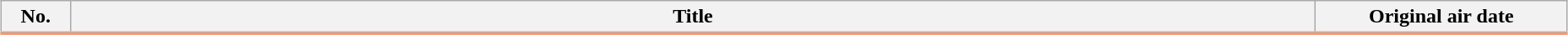<table class="wikitable" style="width:98%; margin:auto; background:#FFF;">
<tr style="border-bottom: 3px solid #FFA07A;">
<th style="width:3em;">No.</th>
<th>Title</th>
<th style="width:12em;">Original air date</th>
</tr>
<tr>
</tr>
</table>
